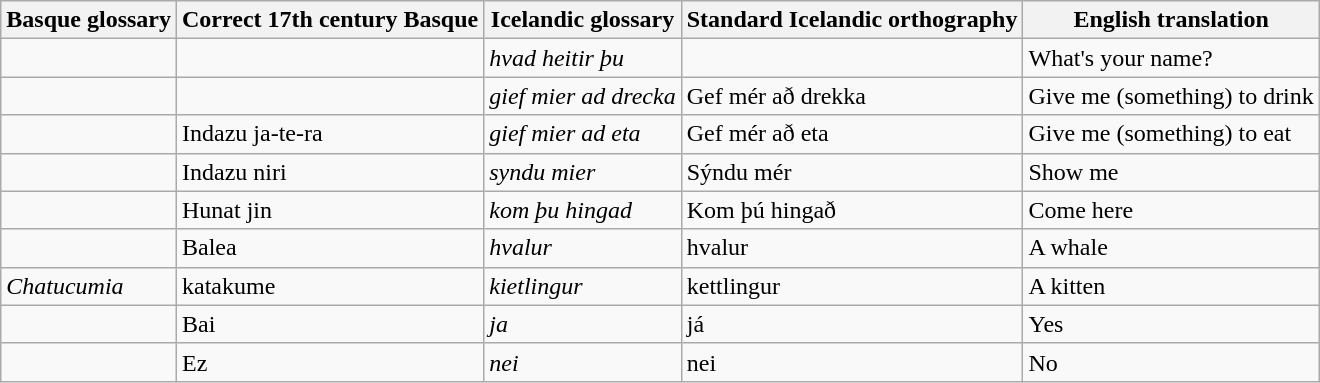<table class="wikitable">
<tr>
<th>Basque glossary</th>
<th>Correct 17th century Basque</th>
<th>Icelandic glossary</th>
<th>Standard Icelandic orthography</th>
<th>English translation</th>
</tr>
<tr>
<td></td>
<td></td>
<td><em>hvad heitir þu</em></td>
<td></td>
<td>What's your name?</td>
</tr>
<tr>
<td></td>
<td></td>
<td><em>gief mier ad drecka</em></td>
<td>Gef mér að drekka</td>
<td>Give me (something) to drink</td>
</tr>
<tr>
<td></td>
<td>Indazu ja-te-ra</td>
<td><em>gief mier ad eta</em></td>
<td>Gef mér að eta</td>
<td>Give me (something) to eat</td>
</tr>
<tr>
<td></td>
<td>Indazu niri</td>
<td><em>syndu mier</em></td>
<td>Sýndu mér</td>
<td>Show me</td>
</tr>
<tr>
<td></td>
<td>Hunat jin</td>
<td><em>kom þu hingad</em></td>
<td>Kom þú hingað</td>
<td>Come here</td>
</tr>
<tr>
<td></td>
<td>Balea</td>
<td><em>hvalur</em></td>
<td>hvalur</td>
<td>A whale</td>
</tr>
<tr>
<td><em>Chatucumia</em></td>
<td>katakume</td>
<td><em>kietlingur</em></td>
<td>kettlingur</td>
<td>A kitten</td>
</tr>
<tr>
<td></td>
<td>Bai</td>
<td><em>ja</em></td>
<td>já</td>
<td>Yes</td>
</tr>
<tr>
<td></td>
<td>Ez</td>
<td><em>nei</em></td>
<td>nei</td>
<td>No</td>
</tr>
</table>
